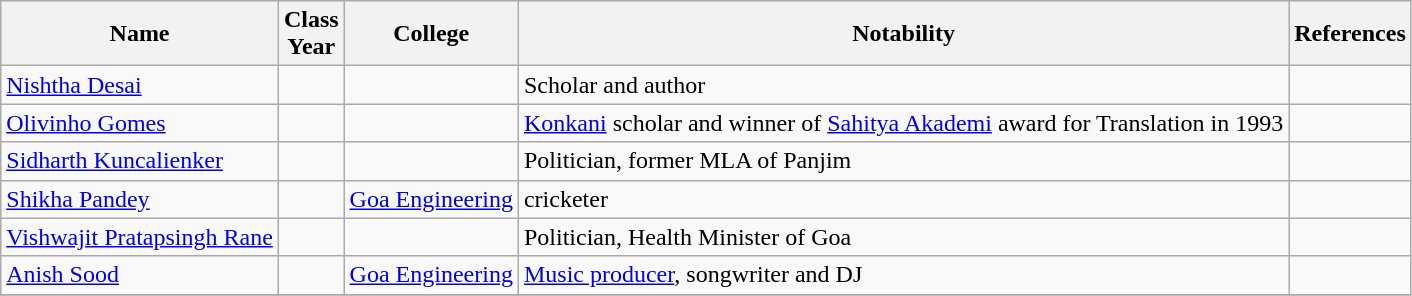<table class="wikitable">
<tr>
<th>Name</th>
<th>Class<br>Year</th>
<th>College</th>
<th>Notability</th>
<th>References</th>
</tr>
<tr>
<td><a href='#'>Nishtha Desai</a></td>
<td></td>
<td></td>
<td>Scholar and author</td>
<td></td>
</tr>
<tr>
<td><a href='#'>Olivinho Gomes</a></td>
<td></td>
<td></td>
<td><a href='#'>Konkani</a> scholar and winner of <a href='#'>Sahitya Akademi</a> award for Translation in 1993</td>
<td></td>
</tr>
<tr>
<td><a href='#'>Sidharth Kuncalienker</a></td>
<td></td>
<td></td>
<td>Politician, former MLA of Panjim</td>
<td></td>
</tr>
<tr>
<td><a href='#'>Shikha Pandey</a></td>
<td></td>
<td><a href='#'>Goa Engineering</a></td>
<td>cricketer</td>
<td></td>
</tr>
<tr>
<td><a href='#'>Vishwajit Pratapsingh Rane</a></td>
<td></td>
<td></td>
<td>Politician, Health Minister of Goa</td>
<td></td>
</tr>
<tr>
<td><a href='#'>Anish Sood</a></td>
<td></td>
<td><a href='#'>Goa Engineering</a></td>
<td><a href='#'>Music producer</a>, songwriter and DJ</td>
<td></td>
</tr>
<tr>
</tr>
</table>
